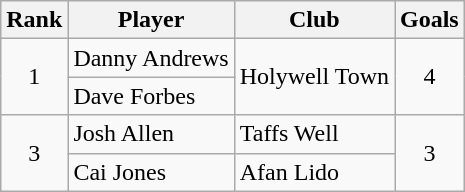<table class="wikitable" style="text-align:center">
<tr>
<th>Rank</th>
<th>Player</th>
<th>Club</th>
<th>Goals</th>
</tr>
<tr>
<td rowspan="2">1</td>
<td align="left"> Danny Andrews</td>
<td rowspan="2">Holywell Town</td>
<td rowspan="2">4</td>
</tr>
<tr>
<td align="left"> Dave Forbes</td>
</tr>
<tr>
<td rowspan="2">3</td>
<td align="left"> Josh Allen</td>
<td align="left">Taffs Well</td>
<td rowspan="2">3</td>
</tr>
<tr>
<td align="left"> Cai Jones</td>
<td align="left">Afan Lido</td>
</tr>
</table>
